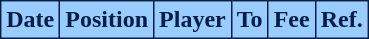<table class="wikitable plainrowheaders sortable">
<tr>
<th style="background:#99ccff; color:#001f44; border:1px solid #001f44;">Date</th>
<th style="background:#99ccff; color:#001f44; border:1px solid #001f44;">Position</th>
<th style="background:#99ccff; color:#001f44; border:1px solid #001f44;">Player</th>
<th style="background:#99ccff; color:#001f44; border:1px solid #001f44;">To</th>
<th style="background:#99ccff; color:#001f44; border:1px solid #001f44;">Fee</th>
<th style="background:#99ccff; color:#001f44; border:1px solid #001f44;">Ref.</th>
</tr>
</table>
